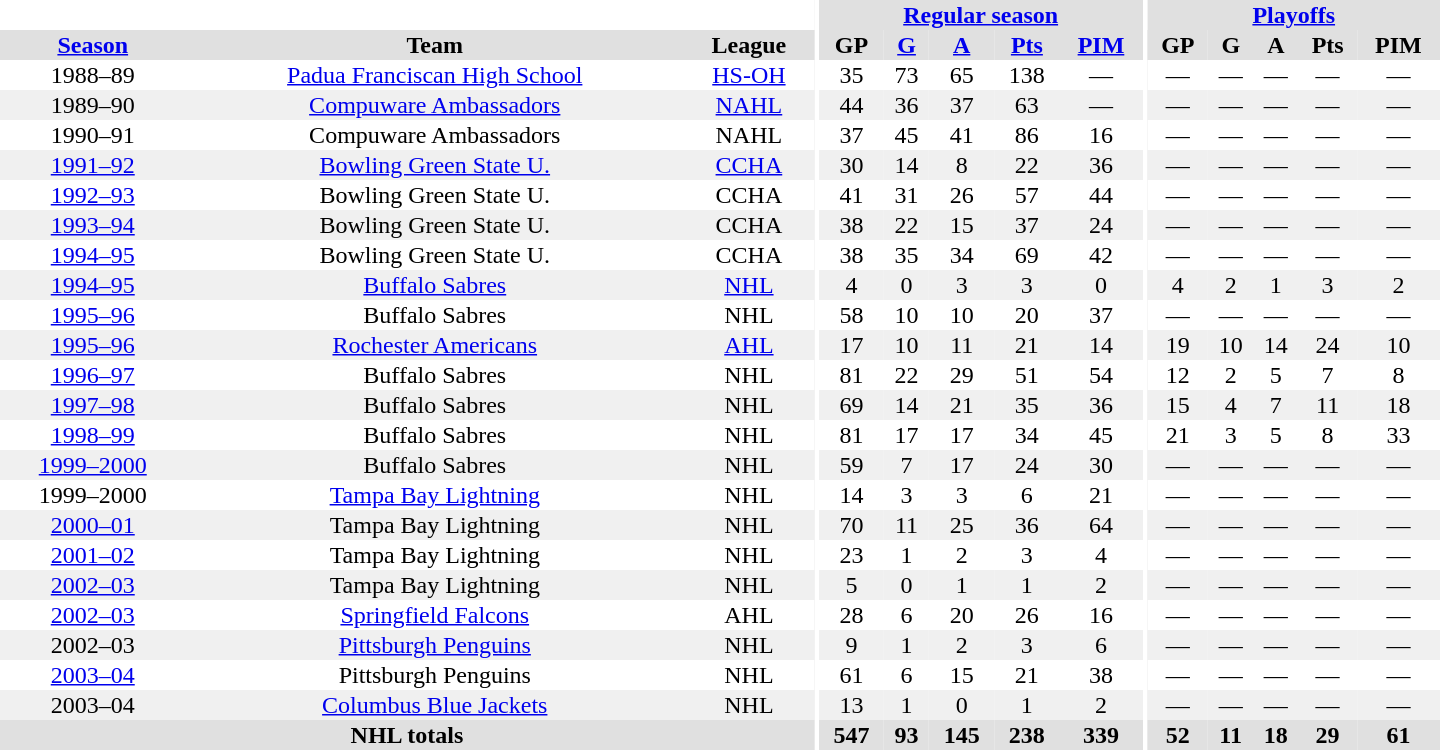<table border="0" cellpadding="1" cellspacing="0" style="text-align:center; width:60em">
<tr bgcolor="#e0e0e0">
<th colspan="3" bgcolor="#ffffff"></th>
<th rowspan="99" bgcolor="#ffffff"></th>
<th colspan="5"><a href='#'>Regular season</a></th>
<th rowspan="99" bgcolor="#ffffff"></th>
<th colspan="5"><a href='#'>Playoffs</a></th>
</tr>
<tr bgcolor="#e0e0e0">
<th><a href='#'>Season</a></th>
<th>Team</th>
<th>League</th>
<th>GP</th>
<th><a href='#'>G</a></th>
<th><a href='#'>A</a></th>
<th><a href='#'>Pts</a></th>
<th><a href='#'>PIM</a></th>
<th>GP</th>
<th>G</th>
<th>A</th>
<th>Pts</th>
<th>PIM</th>
</tr>
<tr>
<td>1988–89</td>
<td><a href='#'>Padua Franciscan High School</a></td>
<td><a href='#'>HS-OH</a></td>
<td>35</td>
<td>73</td>
<td>65</td>
<td>138</td>
<td>—</td>
<td>—</td>
<td>—</td>
<td>—</td>
<td>—</td>
<td>—</td>
</tr>
<tr bgcolor="#f0f0f0">
<td>1989–90</td>
<td><a href='#'>Compuware Ambassadors</a></td>
<td><a href='#'>NAHL</a></td>
<td>44</td>
<td>36</td>
<td>37</td>
<td>63</td>
<td>—</td>
<td>—</td>
<td>—</td>
<td>—</td>
<td>—</td>
<td>—</td>
</tr>
<tr>
<td>1990–91</td>
<td>Compuware Ambassadors</td>
<td>NAHL</td>
<td>37</td>
<td>45</td>
<td>41</td>
<td>86</td>
<td>16</td>
<td>—</td>
<td>—</td>
<td>—</td>
<td>—</td>
<td>—</td>
</tr>
<tr bgcolor="#f0f0f0">
<td><a href='#'>1991–92</a></td>
<td><a href='#'>Bowling Green State U.</a></td>
<td><a href='#'>CCHA</a></td>
<td>30</td>
<td>14</td>
<td>8</td>
<td>22</td>
<td>36</td>
<td>—</td>
<td>—</td>
<td>—</td>
<td>—</td>
<td>—</td>
</tr>
<tr>
<td><a href='#'>1992–93</a></td>
<td>Bowling Green State U.</td>
<td>CCHA</td>
<td>41</td>
<td>31</td>
<td>26</td>
<td>57</td>
<td>44</td>
<td>—</td>
<td>—</td>
<td>—</td>
<td>—</td>
<td>—</td>
</tr>
<tr bgcolor="#f0f0f0">
<td><a href='#'>1993–94</a></td>
<td>Bowling Green State U.</td>
<td>CCHA</td>
<td>38</td>
<td>22</td>
<td>15</td>
<td>37</td>
<td>24</td>
<td>—</td>
<td>—</td>
<td>—</td>
<td>—</td>
<td>—</td>
</tr>
<tr>
<td><a href='#'>1994–95</a></td>
<td>Bowling Green State U.</td>
<td>CCHA</td>
<td>38</td>
<td>35</td>
<td>34</td>
<td>69</td>
<td>42</td>
<td>—</td>
<td>—</td>
<td>—</td>
<td>—</td>
<td>—</td>
</tr>
<tr bgcolor="#f0f0f0">
<td><a href='#'>1994–95</a></td>
<td><a href='#'>Buffalo Sabres</a></td>
<td><a href='#'>NHL</a></td>
<td>4</td>
<td>0</td>
<td>3</td>
<td>3</td>
<td>0</td>
<td>4</td>
<td>2</td>
<td>1</td>
<td>3</td>
<td>2</td>
</tr>
<tr>
<td><a href='#'>1995–96</a></td>
<td>Buffalo Sabres</td>
<td>NHL</td>
<td>58</td>
<td>10</td>
<td>10</td>
<td>20</td>
<td>37</td>
<td>—</td>
<td>—</td>
<td>—</td>
<td>—</td>
<td>—</td>
</tr>
<tr bgcolor="#f0f0f0">
<td><a href='#'>1995–96</a></td>
<td><a href='#'>Rochester Americans</a></td>
<td><a href='#'>AHL</a></td>
<td>17</td>
<td>10</td>
<td>11</td>
<td>21</td>
<td>14</td>
<td>19</td>
<td>10</td>
<td>14</td>
<td>24</td>
<td>10</td>
</tr>
<tr>
<td><a href='#'>1996–97</a></td>
<td>Buffalo Sabres</td>
<td>NHL</td>
<td>81</td>
<td>22</td>
<td>29</td>
<td>51</td>
<td>54</td>
<td>12</td>
<td>2</td>
<td>5</td>
<td>7</td>
<td>8</td>
</tr>
<tr bgcolor="#f0f0f0">
<td><a href='#'>1997–98</a></td>
<td>Buffalo Sabres</td>
<td>NHL</td>
<td>69</td>
<td>14</td>
<td>21</td>
<td>35</td>
<td>36</td>
<td>15</td>
<td>4</td>
<td>7</td>
<td>11</td>
<td>18</td>
</tr>
<tr>
<td><a href='#'>1998–99</a></td>
<td>Buffalo Sabres</td>
<td>NHL</td>
<td>81</td>
<td>17</td>
<td>17</td>
<td>34</td>
<td>45</td>
<td>21</td>
<td>3</td>
<td>5</td>
<td>8</td>
<td>33</td>
</tr>
<tr bgcolor="#f0f0f0">
<td><a href='#'>1999–2000</a></td>
<td>Buffalo Sabres</td>
<td>NHL</td>
<td>59</td>
<td>7</td>
<td>17</td>
<td>24</td>
<td>30</td>
<td>—</td>
<td>—</td>
<td>—</td>
<td>—</td>
<td>—</td>
</tr>
<tr>
<td>1999–2000</td>
<td><a href='#'>Tampa Bay Lightning</a></td>
<td>NHL</td>
<td>14</td>
<td>3</td>
<td>3</td>
<td>6</td>
<td>21</td>
<td>—</td>
<td>—</td>
<td>—</td>
<td>—</td>
<td>—</td>
</tr>
<tr bgcolor="#f0f0f0">
<td><a href='#'>2000–01</a></td>
<td>Tampa Bay Lightning</td>
<td>NHL</td>
<td>70</td>
<td>11</td>
<td>25</td>
<td>36</td>
<td>64</td>
<td>—</td>
<td>—</td>
<td>—</td>
<td>—</td>
<td>—</td>
</tr>
<tr>
<td><a href='#'>2001–02</a></td>
<td>Tampa Bay Lightning</td>
<td>NHL</td>
<td>23</td>
<td>1</td>
<td>2</td>
<td>3</td>
<td>4</td>
<td>—</td>
<td>—</td>
<td>—</td>
<td>—</td>
<td>—</td>
</tr>
<tr bgcolor="#f0f0f0">
<td><a href='#'>2002–03</a></td>
<td>Tampa Bay Lightning</td>
<td>NHL</td>
<td>5</td>
<td>0</td>
<td>1</td>
<td>1</td>
<td>2</td>
<td>—</td>
<td>—</td>
<td>—</td>
<td>—</td>
<td>—</td>
</tr>
<tr>
<td><a href='#'>2002–03</a></td>
<td><a href='#'>Springfield Falcons</a></td>
<td>AHL</td>
<td>28</td>
<td>6</td>
<td>20</td>
<td>26</td>
<td>16</td>
<td>—</td>
<td>—</td>
<td>—</td>
<td>—</td>
<td>—</td>
</tr>
<tr bgcolor="#f0f0f0">
<td>2002–03</td>
<td><a href='#'>Pittsburgh Penguins</a></td>
<td>NHL</td>
<td>9</td>
<td>1</td>
<td>2</td>
<td>3</td>
<td>6</td>
<td>—</td>
<td>—</td>
<td>—</td>
<td>—</td>
<td>—</td>
</tr>
<tr>
<td><a href='#'>2003–04</a></td>
<td>Pittsburgh Penguins</td>
<td>NHL</td>
<td>61</td>
<td>6</td>
<td>15</td>
<td>21</td>
<td>38</td>
<td>—</td>
<td>—</td>
<td>—</td>
<td>—</td>
<td>—</td>
</tr>
<tr bgcolor="#f0f0f0">
<td>2003–04</td>
<td><a href='#'>Columbus Blue Jackets</a></td>
<td>NHL</td>
<td>13</td>
<td>1</td>
<td>0</td>
<td>1</td>
<td>2</td>
<td>—</td>
<td>—</td>
<td>—</td>
<td>—</td>
<td>—</td>
</tr>
<tr bgcolor="#e0e0e0">
<th colspan="3">NHL totals</th>
<th>547</th>
<th>93</th>
<th>145</th>
<th>238</th>
<th>339</th>
<th>52</th>
<th>11</th>
<th>18</th>
<th>29</th>
<th>61</th>
</tr>
</table>
